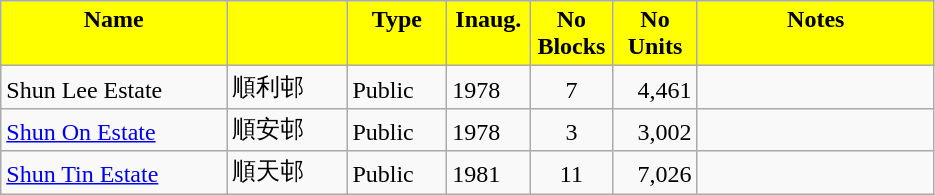<table class="wikitable">
<tr style="font-weight:bold;background-color:yellow" align="center" valign="top">
<td width="143.25" Height="12.75" align="center">Name</td>
<td width="72.75" align="center" valign="top"></td>
<td width="59.25" align="center" valign="top">Type</td>
<td width="48" align="center" valign="top">Inaug.</td>
<td width="48" align="center" valign="top">No Blocks</td>
<td width="48.75" align="center" valign="top">No Units</td>
<td width="150.75" align="center" valign="top">Notes</td>
</tr>
<tr valign="bottom">
<td Height="12.75">Shun Lee Estate</td>
<td>順利邨</td>
<td>Public</td>
<td>1978</td>
<td align="center">7</td>
<td align="right">4,461</td>
<td></td>
</tr>
<tr valign="bottom">
<td Height="12.75"><a href='#'>Shun On Estate</a></td>
<td>順安邨</td>
<td>Public</td>
<td>1978</td>
<td align="center">3</td>
<td align="right">3,002</td>
<td></td>
</tr>
<tr valign="bottom">
<td Height="12.75"><a href='#'>Shun Tin Estate</a></td>
<td>順天邨</td>
<td>Public</td>
<td>1981</td>
<td align="center">11</td>
<td align="right">7,026</td>
<td></td>
</tr>
</table>
